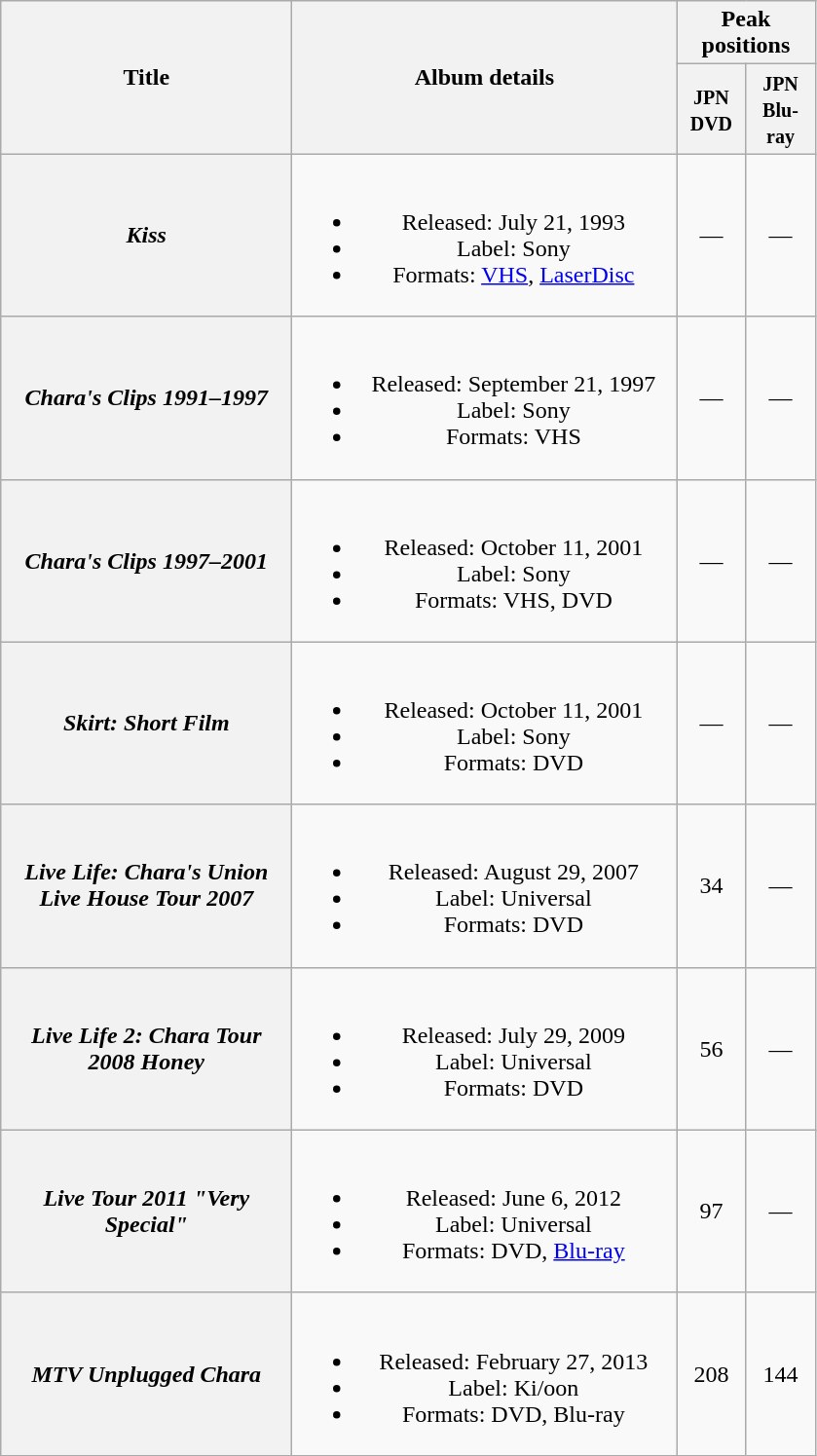<table class="wikitable plainrowheaders" style="text-align:center;">
<tr>
<th style="width:12em;" rowspan="2">Title</th>
<th style="width:16em;" rowspan="2">Album details</th>
<th colspan="2">Peak positions</th>
</tr>
<tr>
<th style="width:2.5em;"><small>JPN DVD</small><br></th>
<th style="width:2.5em;"><small>JPN Blu-ray</small><br></th>
</tr>
<tr>
<th scope="row"><em>Kiss</em></th>
<td><br><ul><li>Released: July 21, 1993 </li><li>Label: Sony</li><li>Formats: <a href='#'>VHS</a>, <a href='#'>LaserDisc</a></li></ul></td>
<td>—</td>
<td>—</td>
</tr>
<tr>
<th scope="row"><em>Chara's Clips 1991–1997</em></th>
<td><br><ul><li>Released: September 21, 1997 </li><li>Label: Sony</li><li>Formats: VHS</li></ul></td>
<td>—</td>
<td>—</td>
</tr>
<tr>
<th scope="row"><em>Chara's Clips 1997–2001</em></th>
<td><br><ul><li>Released: October 11, 2001 </li><li>Label: Sony</li><li>Formats: VHS, DVD</li></ul></td>
<td>—</td>
<td>—</td>
</tr>
<tr>
<th scope="row"><em>Skirt: Short Film</em></th>
<td><br><ul><li>Released: October 11, 2001 </li><li>Label: Sony</li><li>Formats: DVD</li></ul></td>
<td>—</td>
<td>—</td>
</tr>
<tr>
<th scope="row"><em>Live Life: Chara's Union Live House Tour 2007</em></th>
<td><br><ul><li>Released: August 29, 2007 </li><li>Label: Universal</li><li>Formats: DVD</li></ul></td>
<td>34</td>
<td>—</td>
</tr>
<tr>
<th scope="row"><em>Live Life 2: Chara Tour 2008 Honey</em></th>
<td><br><ul><li>Released: July 29, 2009 </li><li>Label: Universal</li><li>Formats: DVD</li></ul></td>
<td>56</td>
<td>—</td>
</tr>
<tr>
<th scope="row"><em>Live Tour 2011 "Very Special"</em></th>
<td><br><ul><li>Released: June 6, 2012 </li><li>Label: Universal</li><li>Formats: DVD, <a href='#'>Blu-ray</a></li></ul></td>
<td>97</td>
<td>—</td>
</tr>
<tr>
<th scope="row"><em>MTV Unplugged Chara</em></th>
<td><br><ul><li>Released: February 27, 2013 </li><li>Label: Ki/oon</li><li>Formats: DVD, Blu-ray</li></ul></td>
<td>208</td>
<td>144</td>
</tr>
</table>
